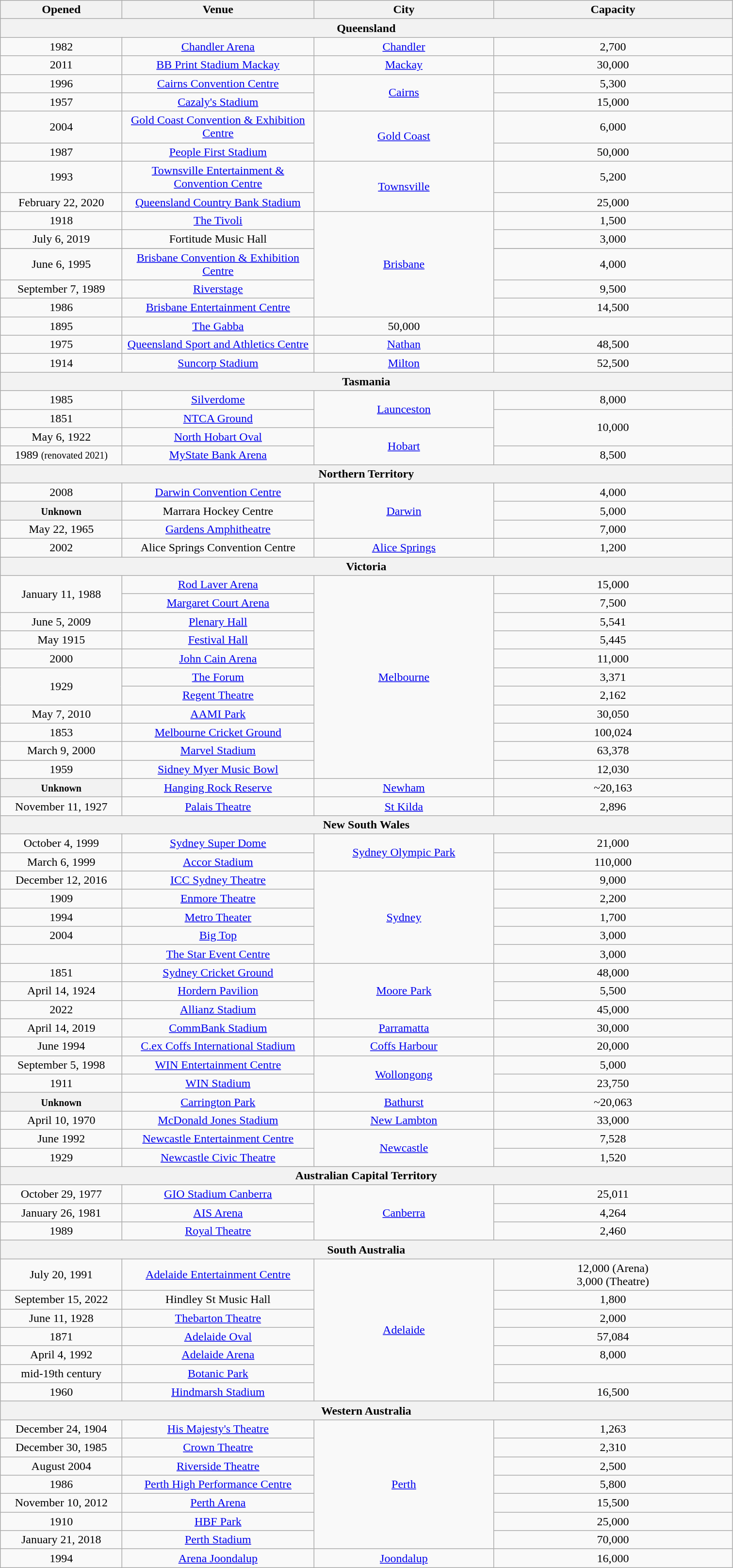<table class="sortable wikitable" style="text-align:center;">
<tr>
<th scope="col" style="width:10em;">Opened</th>
<th scope="col" style="width:16em;">Venue</th>
<th scope="col" style="width:15em;">City</th>
<th scope="col" style="width:20em;">Capacity</th>
</tr>
<tr>
<th colspan="4">Queensland</th>
</tr>
<tr>
<td>1982</td>
<td><a href='#'>Chandler Arena</a></td>
<td><a href='#'>Chandler</a></td>
<td>2,700</td>
</tr>
<tr>
<td>2011</td>
<td><a href='#'>BB Print Stadium Mackay</a></td>
<td><a href='#'>Mackay</a></td>
<td>30,000</td>
</tr>
<tr>
<td>1996</td>
<td><a href='#'>Cairns Convention Centre</a></td>
<td rowspan="2"><a href='#'>Cairns</a></td>
<td>5,300</td>
</tr>
<tr>
<td>1957</td>
<td><a href='#'>Cazaly's Stadium</a></td>
<td>15,000</td>
</tr>
<tr>
<td>2004</td>
<td><a href='#'>Gold Coast Convention & Exhibition Centre</a></td>
<td rowspan="2"><a href='#'>Gold Coast</a></td>
<td>6,000</td>
</tr>
<tr>
<td>1987</td>
<td><a href='#'>People First Stadium</a></td>
<td>50,000</td>
</tr>
<tr>
<td>1993</td>
<td><a href='#'>Townsville Entertainment & Convention Centre</a></td>
<td rowspan="2"><a href='#'>Townsville</a></td>
<td>5,200</td>
</tr>
<tr>
<td>February 22, 2020</td>
<td><a href='#'>Queensland Country Bank Stadium</a></td>
<td>25,000</td>
</tr>
<tr>
<td>1918</td>
<td><a href='#'>The Tivoli</a></td>
<td rowspan="6"><a href='#'>Brisbane</a></td>
<td>1,500</td>
</tr>
<tr>
<td>July 6, 2019</td>
<td>Fortitude Music Hall</td>
<td>3,000</td>
</tr>
<tr>
</tr>
<tr>
<td>June 6, 1995</td>
<td><a href='#'>Brisbane Convention & Exhibition Centre</a></td>
<td>4,000</td>
</tr>
<tr>
<td>September 7, 1989</td>
<td><a href='#'>Riverstage</a></td>
<td>9,500</td>
</tr>
<tr>
<td>1986</td>
<td><a href='#'>Brisbane Entertainment Centre</a></td>
<td>14,500</td>
</tr>
<tr>
<td>1895</td>
<td><a href='#'>The Gabba</a></td>
<td>50,000</td>
</tr>
<tr>
<td>1975</td>
<td><a href='#'>Queensland Sport and Athletics Centre</a></td>
<td><a href='#'>Nathan</a></td>
<td>48,500</td>
</tr>
<tr>
<td>1914</td>
<td><a href='#'>Suncorp Stadium</a></td>
<td><a href='#'>Milton</a></td>
<td>52,500</td>
</tr>
<tr>
<th colspan="4">Tasmania</th>
</tr>
<tr>
<td>1985</td>
<td><a href='#'>Silverdome</a></td>
<td rowspan="2"><a href='#'>Launceston</a></td>
<td>8,000</td>
</tr>
<tr>
<td>1851</td>
<td><a href='#'>NTCA Ground</a></td>
<td rowspan="2">10,000</td>
</tr>
<tr>
<td>May 6, 1922</td>
<td><a href='#'>North Hobart Oval</a></td>
<td rowspan="2"><a href='#'>Hobart</a></td>
</tr>
<tr>
<td>1989 <small>(renovated 2021)</small></td>
<td><a href='#'>MyState Bank Arena</a></td>
<td>8,500</td>
</tr>
<tr>
<th colspan="4">Northern Territory</th>
</tr>
<tr>
<td>2008</td>
<td><a href='#'>Darwin Convention Centre</a></td>
<td rowspan="3"><a href='#'>Darwin</a></td>
<td>4,000</td>
</tr>
<tr>
<th><small>Unknown</small></th>
<td>Marrara Hockey Centre</td>
<td>5,000</td>
</tr>
<tr>
<td>May 22, 1965</td>
<td><a href='#'>Gardens Amphitheatre</a></td>
<td>7,000</td>
</tr>
<tr>
<td>2002</td>
<td>Alice Springs Convention Centre</td>
<td><a href='#'>Alice Springs</a></td>
<td>1,200</td>
</tr>
<tr>
<th colspan="4">Victoria</th>
</tr>
<tr>
<td rowspan="2">January 11, 1988</td>
<td><a href='#'>Rod Laver Arena</a></td>
<td rowspan="11"><a href='#'>Melbourne</a></td>
<td>15,000</td>
</tr>
<tr>
<td><a href='#'>Margaret Court Arena</a></td>
<td>7,500</td>
</tr>
<tr>
<td>June 5, 2009</td>
<td><a href='#'>Plenary Hall</a></td>
<td>5,541</td>
</tr>
<tr>
<td>May 1915</td>
<td><a href='#'>Festival Hall</a></td>
<td>5,445</td>
</tr>
<tr>
<td>2000</td>
<td><a href='#'>John Cain Arena</a></td>
<td>11,000</td>
</tr>
<tr>
<td rowspan="2">1929</td>
<td><a href='#'>The Forum</a></td>
<td>3,371</td>
</tr>
<tr>
<td><a href='#'>Regent Theatre</a></td>
<td>2,162</td>
</tr>
<tr>
<td>May 7, 2010</td>
<td><a href='#'>AAMI Park</a></td>
<td>30,050</td>
</tr>
<tr>
<td>1853</td>
<td><a href='#'>Melbourne Cricket Ground</a></td>
<td>100,024</td>
</tr>
<tr>
<td>March 9, 2000</td>
<td><a href='#'>Marvel Stadium</a></td>
<td>63,378</td>
</tr>
<tr>
<td>1959</td>
<td><a href='#'>Sidney Myer Music Bowl</a></td>
<td>12,030</td>
</tr>
<tr>
<th><small>Unknown</small></th>
<td><a href='#'>Hanging Rock Reserve</a></td>
<td><a href='#'>Newham</a></td>
<td>~20,163</td>
</tr>
<tr>
<td>November 11, 1927</td>
<td><a href='#'>Palais Theatre</a></td>
<td><a href='#'>St Kilda</a></td>
<td>2,896</td>
</tr>
<tr>
<th colspan="4">New South Wales</th>
</tr>
<tr>
<td>October 4, 1999</td>
<td><a href='#'>Sydney Super Dome</a></td>
<td rowspan="2"><a href='#'>Sydney Olympic Park</a></td>
<td>21,000</td>
</tr>
<tr>
<td>March 6, 1999</td>
<td><a href='#'>Accor Stadium</a></td>
<td>110,000</td>
</tr>
<tr>
<td>December 12, 2016</td>
<td><a href='#'>ICC Sydney Theatre</a></td>
<td rowspan="5"><a href='#'>Sydney</a></td>
<td>9,000</td>
</tr>
<tr>
<td>1909</td>
<td><a href='#'>Enmore Theatre</a></td>
<td>2,200</td>
</tr>
<tr>
<td>1994</td>
<td><a href='#'>Metro Theater</a></td>
<td>1,700</td>
</tr>
<tr>
<td>2004</td>
<td><a href='#'>Big Top</a></td>
<td>3,000</td>
</tr>
<tr>
<td></td>
<td><a href='#'>The Star Event Centre</a></td>
<td>3,000</td>
</tr>
<tr>
<td>1851</td>
<td><a href='#'>Sydney Cricket Ground</a></td>
<td rowspan="3"><a href='#'>Moore Park</a></td>
<td>48,000</td>
</tr>
<tr>
<td>April 14, 1924</td>
<td><a href='#'>Hordern Pavilion</a></td>
<td>5,500</td>
</tr>
<tr>
<td>2022</td>
<td><a href='#'>Allianz Stadium</a></td>
<td>45,000</td>
</tr>
<tr>
<td>April 14, 2019</td>
<td><a href='#'>CommBank Stadium</a></td>
<td><a href='#'>Parramatta</a></td>
<td>30,000</td>
</tr>
<tr>
<td>June 1994</td>
<td><a href='#'>C.ex Coffs International Stadium</a></td>
<td><a href='#'>Coffs Harbour</a></td>
<td>20,000</td>
</tr>
<tr>
<td>September 5, 1998</td>
<td><a href='#'>WIN Entertainment Centre</a></td>
<td rowspan="2"><a href='#'>Wollongong</a></td>
<td>5,000</td>
</tr>
<tr>
<td>1911</td>
<td><a href='#'>WIN Stadium</a></td>
<td>23,750</td>
</tr>
<tr>
<th><small>Unknown</small></th>
<td><a href='#'>Carrington Park</a></td>
<td><a href='#'>Bathurst</a></td>
<td>~20,063</td>
</tr>
<tr>
<td>April 10, 1970</td>
<td><a href='#'>McDonald Jones Stadium</a></td>
<td><a href='#'>New Lambton</a></td>
<td>33,000</td>
</tr>
<tr>
<td>June 1992</td>
<td><a href='#'>Newcastle Entertainment Centre</a></td>
<td rowspan="2"><a href='#'>Newcastle</a></td>
<td>7,528</td>
</tr>
<tr>
<td>1929</td>
<td><a href='#'>Newcastle Civic Theatre</a></td>
<td>1,520</td>
</tr>
<tr>
<th colspan="4">Australian Capital Territory</th>
</tr>
<tr>
<td>October 29, 1977</td>
<td><a href='#'>GIO Stadium Canberra</a></td>
<td rowspan="3"><a href='#'>Canberra</a></td>
<td>25,011</td>
</tr>
<tr>
<td>January 26, 1981</td>
<td><a href='#'>AIS Arena</a></td>
<td>4,264</td>
</tr>
<tr>
<td>1989</td>
<td><a href='#'>Royal Theatre</a></td>
<td>2,460</td>
</tr>
<tr>
<th colspan="4">South Australia</th>
</tr>
<tr>
<td>July 20, 1991</td>
<td><a href='#'>Adelaide Entertainment Centre</a></td>
<td rowspan="7"><a href='#'>Adelaide</a></td>
<td>12,000 (Arena)<br>3,000 (Theatre)</td>
</tr>
<tr>
<td>September 15, 2022</td>
<td>Hindley St Music Hall</td>
<td>1,800</td>
</tr>
<tr>
<td>June 11, 1928</td>
<td><a href='#'>Thebarton Theatre</a></td>
<td>2,000</td>
</tr>
<tr>
<td>1871</td>
<td><a href='#'>Adelaide Oval</a></td>
<td>57,084</td>
</tr>
<tr>
<td>April 4, 1992</td>
<td><a href='#'>Adelaide Arena</a></td>
<td>8,000</td>
</tr>
<tr>
<td>mid-19th century</td>
<td><a href='#'>Botanic Park</a></td>
<td></td>
</tr>
<tr>
<td>1960</td>
<td><a href='#'>Hindmarsh Stadium</a></td>
<td>16,500</td>
</tr>
<tr>
<th colspan="4">Western Australia</th>
</tr>
<tr>
<td>December 24, 1904</td>
<td><a href='#'>His Majesty's Theatre</a></td>
<td rowspan="7"><a href='#'>Perth</a></td>
<td>1,263</td>
</tr>
<tr>
<td>December 30, 1985</td>
<td><a href='#'>Crown Theatre</a></td>
<td>2,310</td>
</tr>
<tr>
<td>August 2004</td>
<td><a href='#'>Riverside Theatre</a></td>
<td>2,500</td>
</tr>
<tr>
<td>1986</td>
<td><a href='#'>Perth High Performance Centre</a></td>
<td>5,800</td>
</tr>
<tr>
<td>November 10, 2012</td>
<td><a href='#'>Perth Arena</a></td>
<td>15,500</td>
</tr>
<tr>
<td>1910</td>
<td><a href='#'>HBF Park</a></td>
<td>25,000</td>
</tr>
<tr>
<td>January 21, 2018</td>
<td><a href='#'>Perth Stadium</a></td>
<td>70,000</td>
</tr>
<tr>
<td>1994</td>
<td><a href='#'>Arena Joondalup</a></td>
<td><a href='#'>Joondalup</a></td>
<td>16,000</td>
</tr>
</table>
